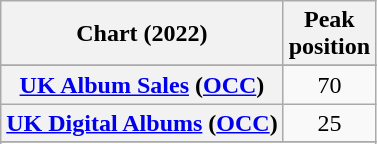<table class="wikitable sortable plainrowheaders" style="text-align:center">
<tr>
<th scope="col">Chart (2022)</th>
<th scope="col">Peak<br>position</th>
</tr>
<tr>
</tr>
<tr>
<th scope="row"><a href='#'>UK Album Sales</a> (<a href='#'>OCC</a>)</th>
<td>70</td>
</tr>
<tr>
<th scope="row"><a href='#'>UK Digital Albums</a> (<a href='#'>OCC</a>)</th>
<td>25</td>
</tr>
<tr>
</tr>
<tr>
</tr>
<tr>
</tr>
<tr>
</tr>
</table>
